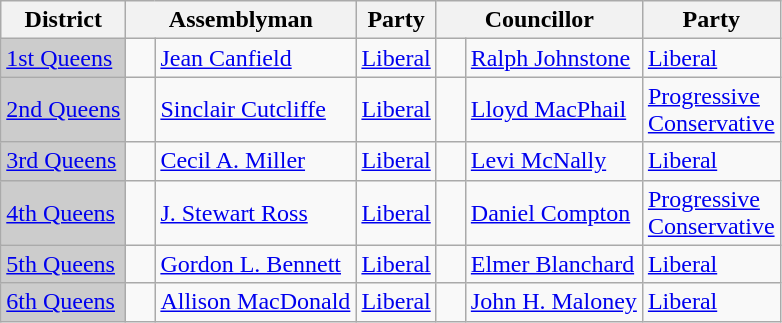<table class="wikitable">
<tr>
<th>District</th>
<th colspan="2">Assemblyman</th>
<th>Party</th>
<th colspan="2">Councillor</th>
<th>Party</th>
</tr>
<tr>
<td bgcolor="CCCCCC"><a href='#'>1st Queens</a></td>
<td>   </td>
<td><a href='#'>Jean Canfield</a></td>
<td><a href='#'>Liberal</a></td>
<td>   </td>
<td><a href='#'>Ralph Johnstone</a></td>
<td><a href='#'>Liberal</a></td>
</tr>
<tr>
<td bgcolor="CCCCCC"><a href='#'>2nd Queens</a></td>
<td>   </td>
<td><a href='#'>Sinclair Cutcliffe</a></td>
<td><a href='#'>Liberal</a></td>
<td>   </td>
<td><a href='#'>Lloyd MacPhail</a></td>
<td><a href='#'>Progressive <br> Conservative</a></td>
</tr>
<tr>
<td bgcolor="CCCCCC"><a href='#'>3rd Queens</a></td>
<td>   </td>
<td><a href='#'>Cecil A. Miller</a></td>
<td><a href='#'>Liberal</a></td>
<td>   </td>
<td><a href='#'>Levi McNally</a></td>
<td><a href='#'>Liberal</a></td>
</tr>
<tr>
<td bgcolor="CCCCCC"><a href='#'>4th Queens</a></td>
<td>   </td>
<td><a href='#'>J. Stewart Ross</a></td>
<td><a href='#'>Liberal</a></td>
<td>   </td>
<td><a href='#'>Daniel Compton</a></td>
<td><a href='#'>Progressive <br> Conservative</a></td>
</tr>
<tr>
<td bgcolor="CCCCCC"><a href='#'>5th Queens</a></td>
<td>   </td>
<td><a href='#'>Gordon L. Bennett</a></td>
<td><a href='#'>Liberal</a></td>
<td>   </td>
<td><a href='#'>Elmer Blanchard</a></td>
<td><a href='#'>Liberal</a></td>
</tr>
<tr>
<td bgcolor="CCCCCC"><a href='#'>6th Queens</a></td>
<td>   </td>
<td><a href='#'>Allison MacDonald</a></td>
<td><a href='#'>Liberal</a></td>
<td>   </td>
<td><a href='#'>John H. Maloney</a></td>
<td><a href='#'>Liberal</a></td>
</tr>
</table>
